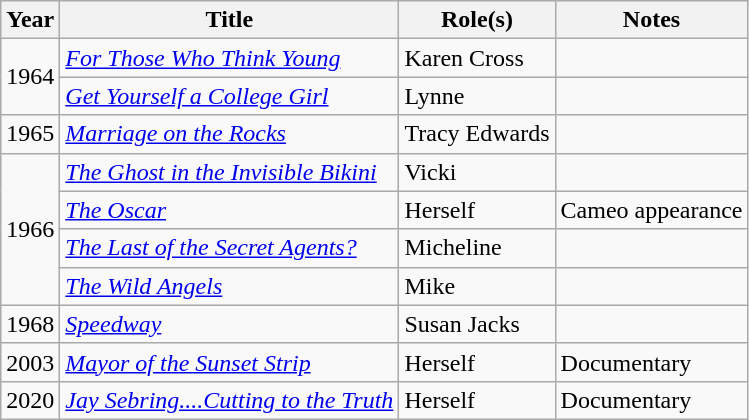<table class="wikitable plainrowheaders sortable">
<tr>
<th scope="col">Year</th>
<th scope="col">Title</th>
<th scope="col">Role(s)</th>
<th scope="col" class="unsortable">Notes</th>
</tr>
<tr>
<td rowspan=2>1964</td>
<td><em><a href='#'>For Those Who Think Young</a></em></td>
<td>Karen Cross</td>
<td></td>
</tr>
<tr>
<td><em><a href='#'>Get Yourself a College Girl</a></em></td>
<td>Lynne</td>
<td></td>
</tr>
<tr>
<td>1965</td>
<td><em><a href='#'>Marriage on the Rocks</a></em></td>
<td>Tracy Edwards</td>
<td></td>
</tr>
<tr>
<td rowspan=4>1966</td>
<td><em><a href='#'>The Ghost in the Invisible Bikini</a></em></td>
<td>Vicki</td>
<td></td>
</tr>
<tr>
<td><em><a href='#'>The Oscar</a></em></td>
<td>Herself</td>
<td>Cameo appearance</td>
</tr>
<tr>
<td><em><a href='#'>The Last of the Secret Agents?</a></em></td>
<td>Micheline</td>
<td></td>
</tr>
<tr>
<td><em><a href='#'>The Wild Angels</a></em></td>
<td>Mike</td>
<td></td>
</tr>
<tr>
<td>1968</td>
<td><em><a href='#'>Speedway</a></em></td>
<td>Susan Jacks</td>
<td></td>
</tr>
<tr>
<td>2003</td>
<td><em><a href='#'>Mayor of the Sunset Strip</a></em></td>
<td>Herself</td>
<td>Documentary</td>
</tr>
<tr>
<td>2020</td>
<td><em><a href='#'>Jay Sebring....Cutting to the Truth</a></em></td>
<td>Herself</td>
<td>Documentary</td>
</tr>
</table>
